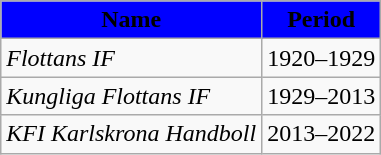<table class="wikitable" style="text-align: left">
<tr>
<th style="color:black; background:blue">Name</th>
<th style="color:black; background:blue">Period</th>
</tr>
<tr>
<td align=left><em>Flottans IF</em></td>
<td>1920–1929</td>
</tr>
<tr>
<td align=left><em>Kungliga Flottans IF</em></td>
<td>1929–2013</td>
</tr>
<tr>
<td align=left><em>KFI Karlskrona Handboll</em></td>
<td>2013–2022</td>
</tr>
</table>
